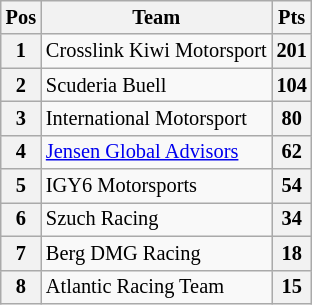<table class="wikitable" style="font-size: 85%">
<tr>
<th>Pos</th>
<th>Team</th>
<th>Pts</th>
</tr>
<tr>
<th>1</th>
<td> Crosslink Kiwi Motorsport</td>
<th>201</th>
</tr>
<tr>
<th>2</th>
<td> Scuderia Buell</td>
<th>104</th>
</tr>
<tr>
<th>3</th>
<td> International Motorsport</td>
<th>80</th>
</tr>
<tr>
<th>4</th>
<td> <a href='#'>Jensen Global Advisors</a></td>
<th>62</th>
</tr>
<tr>
<th>5</th>
<td> IGY6 Motorsports</td>
<th>54</th>
</tr>
<tr>
<th>6</th>
<td> Szuch Racing</td>
<th>34</th>
</tr>
<tr>
<th>7</th>
<td> Berg DMG Racing</td>
<th>18</th>
</tr>
<tr>
<th>8</th>
<td> Atlantic Racing Team</td>
<th>15</th>
</tr>
</table>
